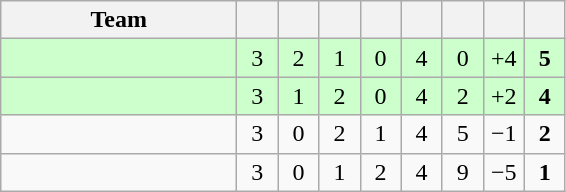<table class="wikitable" style="text-align:center;">
<tr>
<th width=150>Team</th>
<th width=20></th>
<th width=20></th>
<th width=20></th>
<th width=20></th>
<th width=20></th>
<th width=20></th>
<th width=20></th>
<th width=20></th>
</tr>
<tr style="background:#cfc;">
<td align=left></td>
<td>3</td>
<td>2</td>
<td>1</td>
<td>0</td>
<td>4</td>
<td>0</td>
<td>+4</td>
<td><strong>5</strong></td>
</tr>
<tr style="background:#cfc;">
<td align=left></td>
<td>3</td>
<td>1</td>
<td>2</td>
<td>0</td>
<td>4</td>
<td>2</td>
<td>+2</td>
<td><strong>4</strong></td>
</tr>
<tr>
<td align=left></td>
<td>3</td>
<td>0</td>
<td>2</td>
<td>1</td>
<td>4</td>
<td>5</td>
<td>−1</td>
<td><strong>2</strong></td>
</tr>
<tr>
<td align=left></td>
<td>3</td>
<td>0</td>
<td>1</td>
<td>2</td>
<td>4</td>
<td>9</td>
<td>−5</td>
<td><strong>1</strong></td>
</tr>
</table>
